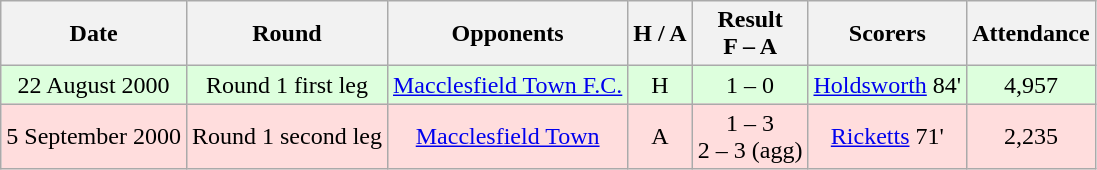<table class="wikitable" style="text-align:center">
<tr>
<th>Date</th>
<th>Round</th>
<th>Opponents</th>
<th>H / A</th>
<th>Result<br>F – A</th>
<th>Scorers</th>
<th>Attendance</th>
</tr>
<tr bgcolor="#ddffdd">
<td>22 August 2000</td>
<td>Round 1 first leg</td>
<td><a href='#'>Macclesfield Town F.C.</a></td>
<td>H</td>
<td>1 – 0</td>
<td><a href='#'>Holdsworth</a> 84'</td>
<td>4,957</td>
</tr>
<tr bgcolor="#ffdddd">
<td>5 September 2000</td>
<td>Round 1 second leg</td>
<td><a href='#'>Macclesfield Town</a></td>
<td>A</td>
<td>1 – 3 <br>2 – 3 (agg)</td>
<td><a href='#'>Ricketts</a> 71'</td>
<td>2,235</td>
</tr>
</table>
